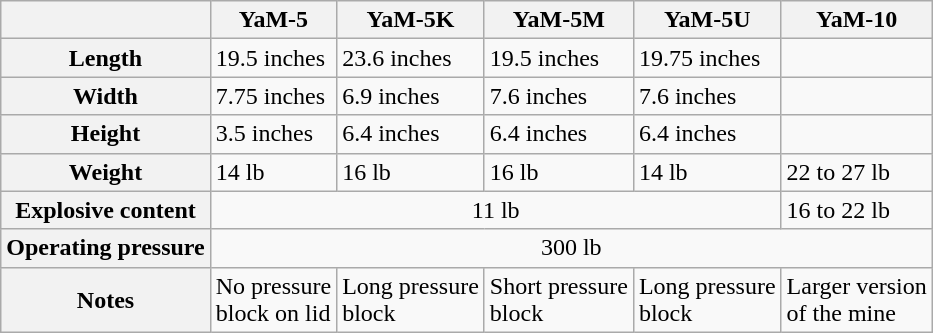<table class=wikitable>
<tr>
<th></th>
<th>YaM-5</th>
<th>YaM-5K</th>
<th>YaM-5M</th>
<th>YaM-5U</th>
<th>YaM-10</th>
</tr>
<tr>
<th>Length</th>
<td>19.5 inches</td>
<td>23.6 inches</td>
<td>19.5 inches</td>
<td>19.75 inches</td>
<td></td>
</tr>
<tr>
<th>Width</th>
<td>7.75 inches</td>
<td>6.9 inches</td>
<td>7.6 inches</td>
<td>7.6 inches</td>
<td></td>
</tr>
<tr>
<th>Height</th>
<td>3.5 inches</td>
<td>6.4 inches</td>
<td>6.4 inches</td>
<td>6.4 inches</td>
<td></td>
</tr>
<tr>
<th>Weight</th>
<td>14 lb</td>
<td>16 lb</td>
<td>16 lb</td>
<td>14 lb</td>
<td>22 to 27 lb</td>
</tr>
<tr>
<th>Explosive content</th>
<td colspan=4 align=center>11 lb</td>
<td>16 to 22 lb</td>
</tr>
<tr>
<th>Operating pressure</th>
<td colspan=5 align=center>300 lb</td>
</tr>
<tr>
<th>Notes</th>
<td>No pressure <br> block on lid</td>
<td>Long pressure <br> block</td>
<td>Short pressure <br> block</td>
<td>Long pressure <br> block</td>
<td>Larger version<br> of the mine</td>
</tr>
</table>
